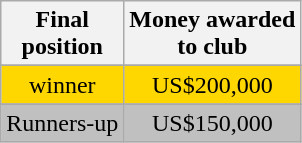<table Class="wikitable" style="text-align: center;">
<tr>
<th>Final<br>position</th>
<th>Money awarded<br>to club</th>
</tr>
<tr>
</tr>
<tr style="background:gold;">
<td>winner</td>
<td>US$200,000</td>
</tr>
<tr>
</tr>
<tr style="background:silver;">
<td>Runners-up</td>
<td>US$150,000</td>
</tr>
</table>
